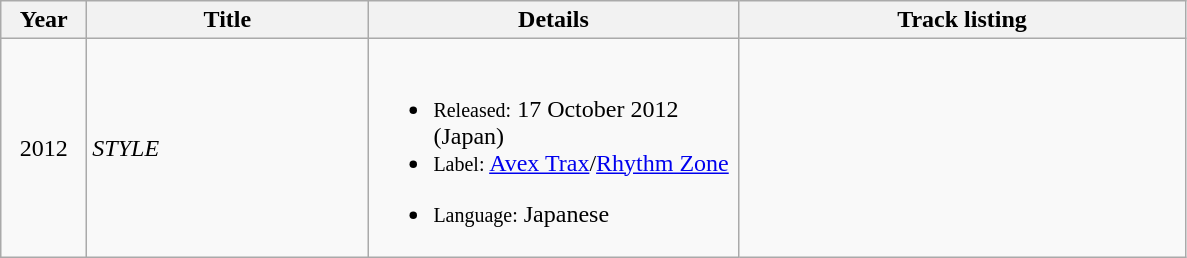<table class="wikitable">
<tr>
<th width="50px">Year</th>
<th width="180px">Title</th>
<th width="240px">Details</th>
<th width="290px">Track listing</th>
</tr>
<tr>
<td style="text-align:center">2012</td>
<td><em>STYLE</em></td>
<td><br><ul><li><small>Released:</small> 17 October 2012 (Japan)</li><li><small>Label:</small> <a href='#'>Avex Trax</a>/<a href='#'>Rhythm Zone</a></li></ul><ul><li><small>Language:</small> Japanese</li></ul></td>
<td style="font-size: 85%;"></td>
</tr>
</table>
